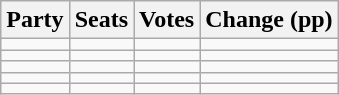<table class="wikitable" style="text-align:right;">
<tr>
<th>Party</th>
<th>Seats</th>
<th>Votes</th>
<th colspan="3">Change (pp)</th>
</tr>
<tr>
<td style="text-align:left;"></td>
<td></td>
<td></td>
<td></td>
</tr>
<tr>
<td style="text-align:left;"></td>
<td></td>
<td></td>
<td></td>
</tr>
<tr>
<td style="text-align:left;"></td>
<td></td>
<td></td>
<td></td>
</tr>
<tr>
<td style="text-align:left;"></td>
<td></td>
<td></td>
<td></td>
</tr>
<tr>
<td style="text-align:left;"></td>
<td></td>
<td></td>
<td></td>
</tr>
</table>
